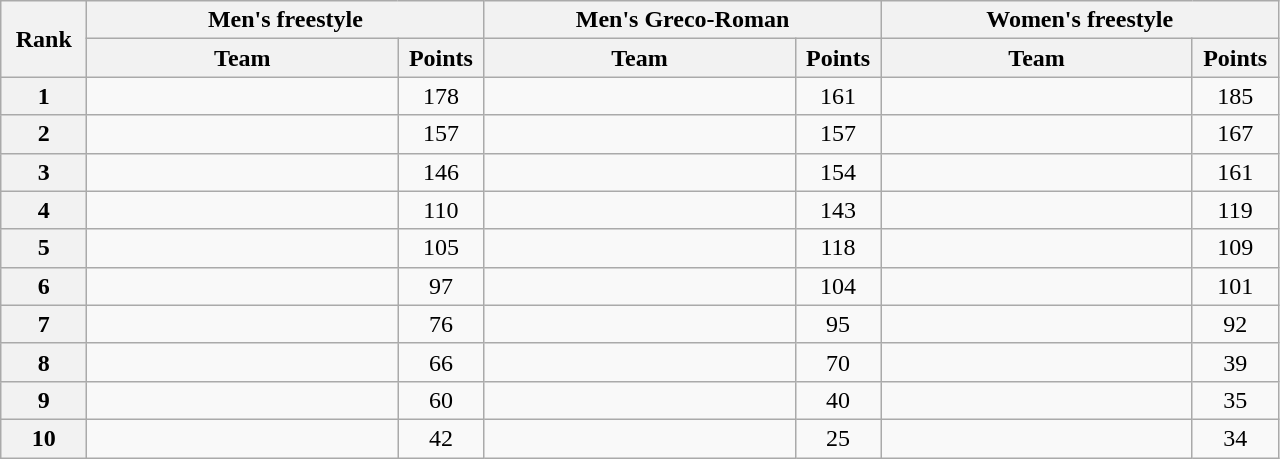<table class="wikitable" style="text-align:center;">
<tr>
<th width=50 rowspan="2">Rank</th>
<th colspan="2">Men's freestyle</th>
<th colspan="2">Men's Greco-Roman</th>
<th colspan="2">Women's freestyle</th>
</tr>
<tr>
<th width=200>Team</th>
<th width=50>Points</th>
<th width=200>Team</th>
<th width=50>Points</th>
<th width=200>Team</th>
<th width=50>Points</th>
</tr>
<tr>
<th>1</th>
<td align=left align=left></td>
<td>178</td>
<td align=left></td>
<td>161</td>
<td align=left></td>
<td>185</td>
</tr>
<tr>
<th>2</th>
<td align=left align=left></td>
<td>157</td>
<td align=left></td>
<td>157</td>
<td align=left></td>
<td>167</td>
</tr>
<tr>
<th>3</th>
<td align=left align=left></td>
<td>146</td>
<td align=left></td>
<td>154</td>
<td align=left></td>
<td>161</td>
</tr>
<tr>
<th>4</th>
<td align=left align=left></td>
<td>110</td>
<td align=left></td>
<td>143</td>
<td align=left></td>
<td>119</td>
</tr>
<tr>
<th>5</th>
<td align=left align=left></td>
<td>105</td>
<td align=left></td>
<td>118</td>
<td align=left></td>
<td>109</td>
</tr>
<tr>
<th>6</th>
<td align=left align=left></td>
<td>97</td>
<td align=left></td>
<td>104</td>
<td align=left></td>
<td>101</td>
</tr>
<tr>
<th>7</th>
<td align=left align=left></td>
<td>76</td>
<td align=left></td>
<td>95</td>
<td align=left></td>
<td>92</td>
</tr>
<tr>
<th>8</th>
<td align=left align=left></td>
<td>66</td>
<td align=left></td>
<td>70</td>
<td align=left></td>
<td>39</td>
</tr>
<tr>
<th>9</th>
<td align=left align=left></td>
<td>60</td>
<td align=left></td>
<td>40</td>
<td align=left></td>
<td>35</td>
</tr>
<tr>
<th>10</th>
<td align=left align=left></td>
<td>42</td>
<td align=left></td>
<td>25</td>
<td align=left></td>
<td>34</td>
</tr>
</table>
